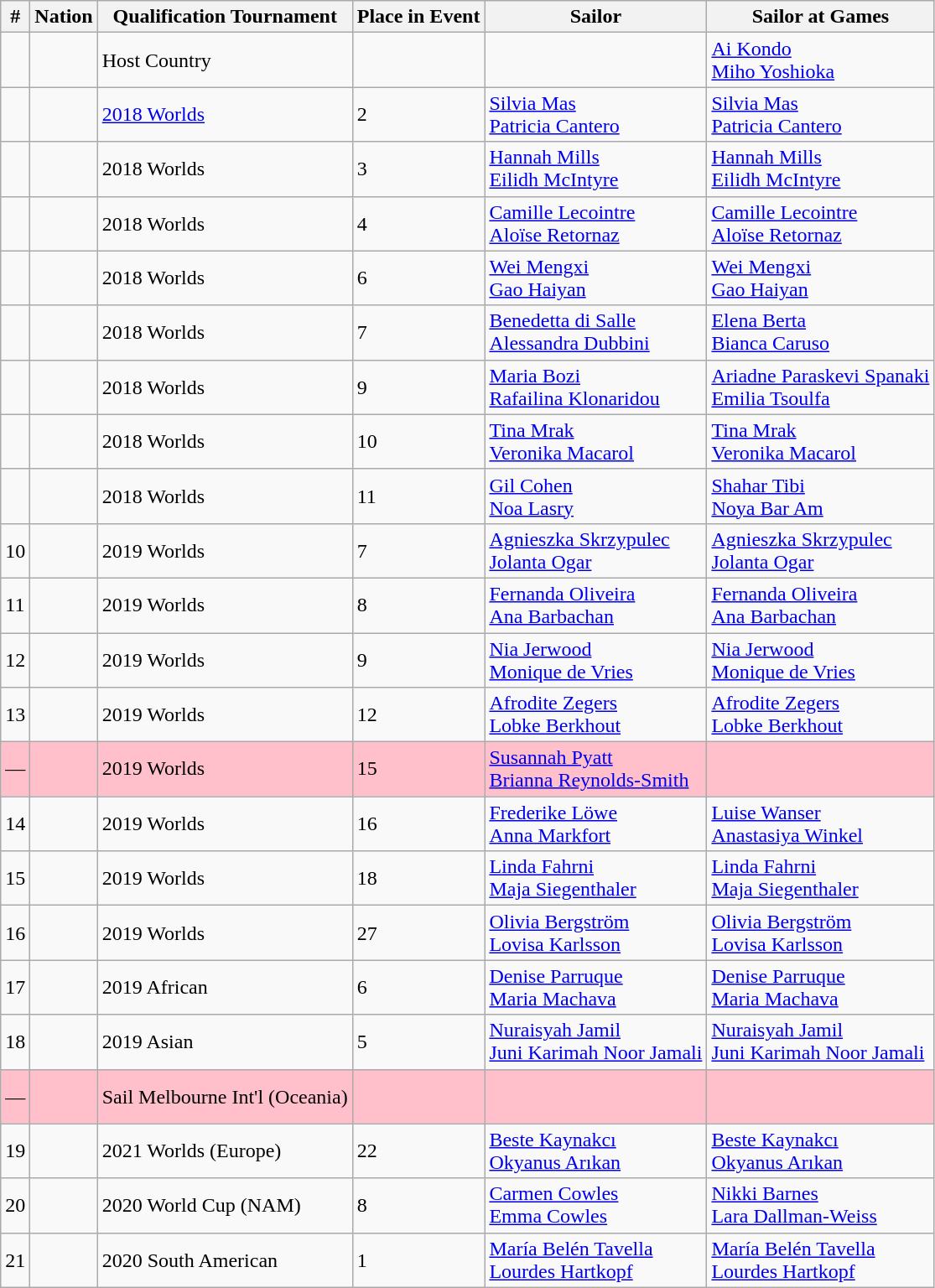<table class="sortable wikitable">
<tr>
<th>#</th>
<th>Nation</th>
<th>Qualification Tournament</th>
<th>Place in Event</th>
<th>Sailor</th>
<th>Sailor at Games</th>
</tr>
<tr>
<td></td>
<td></td>
<td>Host Country</td>
<td></td>
<td></td>
<td><a href='#'>Ai Kondo</a><br><a href='#'>Miho Yoshioka</a></td>
</tr>
<tr>
<td></td>
<td></td>
<td><a href='#'>2018 Worlds</a></td>
<td>2</td>
<td><a href='#'>Silvia Mas</a><br><a href='#'>Patricia Cantero</a></td>
<td><a href='#'>Silvia Mas</a><br><a href='#'>Patricia Cantero</a></td>
</tr>
<tr>
<td></td>
<td></td>
<td>2018 Worlds</td>
<td>3</td>
<td><a href='#'>Hannah Mills</a><br><a href='#'>Eilidh McIntyre</a></td>
<td><a href='#'>Hannah Mills</a><br><a href='#'>Eilidh McIntyre</a></td>
</tr>
<tr>
<td></td>
<td></td>
<td>2018 Worlds</td>
<td>4</td>
<td><a href='#'>Camille Lecointre</a><br><a href='#'>Aloïse Retornaz</a></td>
<td><a href='#'>Camille Lecointre</a><br><a href='#'>Aloïse Retornaz</a></td>
</tr>
<tr>
<td></td>
<td></td>
<td>2018 Worlds</td>
<td>6</td>
<td><a href='#'>Wei Mengxi</a><br><a href='#'>Gao Haiyan</a></td>
<td><a href='#'>Wei Mengxi</a><br><a href='#'>Gao Haiyan</a></td>
</tr>
<tr>
<td></td>
<td></td>
<td>2018 Worlds</td>
<td>7</td>
<td><a href='#'>Benedetta di Salle</a><br><a href='#'>Alessandra Dubbini</a></td>
<td><a href='#'>Elena Berta</a><br><a href='#'>Bianca Caruso</a></td>
</tr>
<tr>
<td></td>
<td></td>
<td>2018 Worlds</td>
<td>9</td>
<td><a href='#'>Maria Bozi</a><br><a href='#'>Rafailina Klonaridou</a></td>
<td><a href='#'>Ariadne Paraskevi Spanaki</a><br><a href='#'>Emilia Tsoulfa</a></td>
</tr>
<tr>
<td></td>
<td></td>
<td>2018 Worlds</td>
<td>10</td>
<td><a href='#'>Tina Mrak</a><br><a href='#'>Veronika Macarol</a></td>
<td><a href='#'>Tina Mrak</a><br><a href='#'>Veronika Macarol</a></td>
</tr>
<tr>
<td></td>
<td></td>
<td>2018 Worlds</td>
<td>11</td>
<td><a href='#'>Gil Cohen</a><br><a href='#'>Noa Lasry</a></td>
<td><a href='#'>Shahar Tibi</a><br><a href='#'>Noya Bar Am</a></td>
</tr>
<tr>
<td>10</td>
<td></td>
<td>2019 Worlds</td>
<td>7</td>
<td><a href='#'>Agnieszka Skrzypulec</a><br><a href='#'>Jolanta Ogar</a></td>
<td><a href='#'>Agnieszka Skrzypulec</a><br><a href='#'>Jolanta Ogar</a></td>
</tr>
<tr>
<td>11</td>
<td></td>
<td>2019 Worlds</td>
<td>8</td>
<td><a href='#'>Fernanda Oliveira</a><br><a href='#'>Ana Barbachan</a></td>
<td><a href='#'>Fernanda Oliveira</a><br><a href='#'>Ana Barbachan</a></td>
</tr>
<tr>
<td>12</td>
<td></td>
<td>2019 Worlds</td>
<td>9</td>
<td><a href='#'>Nia Jerwood</a><br><a href='#'>Monique de Vries</a></td>
<td><a href='#'>Nia Jerwood</a><br><a href='#'>Monique de Vries</a></td>
</tr>
<tr>
<td>13</td>
<td></td>
<td>2019 Worlds</td>
<td>12</td>
<td><a href='#'>Afrodite Zegers</a><br><a href='#'>Lobke Berkhout</a></td>
<td><a href='#'>Afrodite Zegers</a><br><a href='#'>Lobke Berkhout</a></td>
</tr>
<tr style="background:pink;">
<td>—</td>
<td></td>
<td>2019 Worlds</td>
<td>15</td>
<td><a href='#'>Susannah Pyatt</a><br><a href='#'>Brianna Reynolds-Smith</a></td>
<td></td>
</tr>
<tr>
<td>14</td>
<td></td>
<td>2019 Worlds</td>
<td>16</td>
<td><a href='#'>Frederike Löwe</a><br><a href='#'>Anna Markfort</a></td>
<td><a href='#'>Luise Wanser</a><br><a href='#'>Anastasiya Winkel</a></td>
</tr>
<tr>
<td>15</td>
<td></td>
<td>2019 Worlds</td>
<td>18</td>
<td><a href='#'>Linda Fahrni</a><br><a href='#'>Maja Siegenthaler</a></td>
<td><a href='#'>Linda Fahrni</a><br><a href='#'>Maja Siegenthaler</a></td>
</tr>
<tr>
<td>16</td>
<td></td>
<td>2019 Worlds</td>
<td>27</td>
<td><a href='#'>Olivia Bergström</a><br><a href='#'>Lovisa Karlsson</a></td>
<td><a href='#'>Olivia Bergström</a><br><a href='#'>Lovisa Karlsson</a></td>
</tr>
<tr>
<td>17</td>
<td></td>
<td>2019 African</td>
<td>6</td>
<td><a href='#'>Denise Parruque</a><br><a href='#'>Maria Machava</a></td>
<td><a href='#'>Denise Parruque</a><br><a href='#'>Maria Machava</a></td>
</tr>
<tr>
<td>18</td>
<td></td>
<td>2019 Asian</td>
<td>5</td>
<td><a href='#'>Nuraisyah Jamil</a><br><a href='#'>Juni Karimah Noor Jamali</a></td>
<td><a href='#'>Nuraisyah Jamil</a><br><a href='#'>Juni Karimah Noor Jamali</a></td>
</tr>
<tr style="background:pink;">
<td>—</td>
<td></td>
<td>Sail Melbourne Int'l (Oceania)</td>
<td></td>
<td> <br> </td>
<td></td>
</tr>
<tr>
<td>19</td>
<td></td>
<td>2021 Worlds (Europe)</td>
<td>22</td>
<td><a href='#'>Beste Kaynakcı</a><br><a href='#'>Okyanus Arıkan</a></td>
<td><a href='#'>Beste Kaynakcı</a><br><a href='#'>Okyanus Arıkan</a></td>
</tr>
<tr>
<td>20</td>
<td></td>
<td>2020 World Cup (NAM)</td>
<td>8</td>
<td><a href='#'>Carmen Cowles</a><br><a href='#'>Emma Cowles</a></td>
<td><a href='#'>Nikki Barnes</a><br><a href='#'>Lara Dallman-Weiss</a></td>
</tr>
<tr>
<td>21</td>
<td></td>
<td>2020 South American</td>
<td>1</td>
<td><a href='#'>María Belén Tavella</a><br><a href='#'>Lourdes Hartkopf</a></td>
<td><a href='#'>María Belén Tavella</a><br><a href='#'>Lourdes Hartkopf</a></td>
</tr>
</table>
